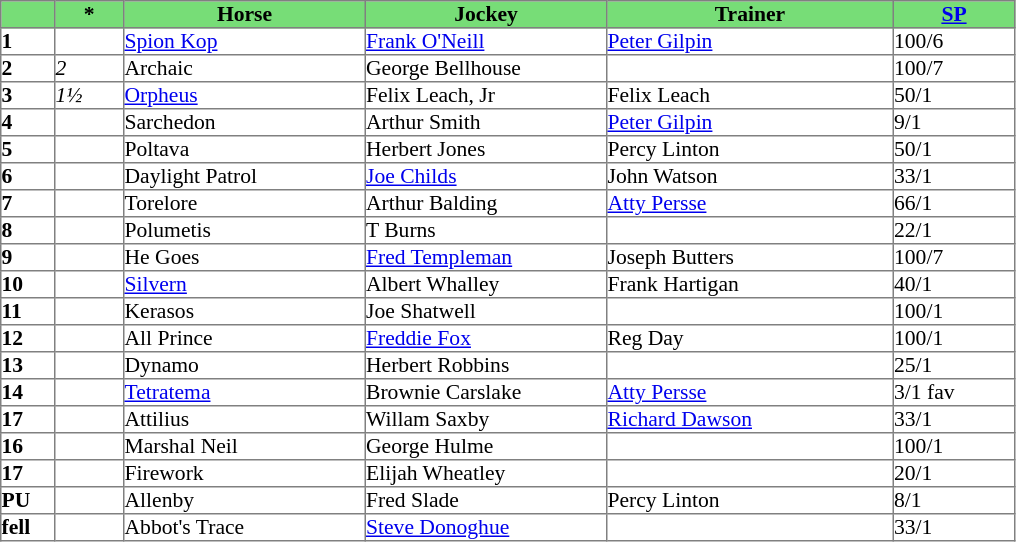<table border="1" cellpadding="0" style="border-collapse: collapse; font-size:90%">
<tr style="background:#7d7; text-align:center;">
<td style="width:35px;"></td>
<td style="width:45px;"><strong>*</strong></td>
<td style="width:160px;"><strong>Horse</strong></td>
<td style="width:160px;"><strong>Jockey</strong></td>
<td style="width:190px;"><strong>Trainer</strong></td>
<td style="width:80px;"><strong><a href='#'>SP</a></strong></td>
</tr>
<tr>
<td><strong>1</strong></td>
<td></td>
<td><a href='#'>Spion Kop</a></td>
<td><a href='#'>Frank O'Neill</a></td>
<td><a href='#'>Peter Gilpin</a></td>
<td>100/6</td>
</tr>
<tr>
<td><strong>2</strong></td>
<td><em>2</em></td>
<td>Archaic</td>
<td>George Bellhouse</td>
<td></td>
<td>100/7</td>
</tr>
<tr>
<td><strong>3</strong></td>
<td><em>1½</em></td>
<td><a href='#'>Orpheus</a></td>
<td>Felix Leach, Jr</td>
<td>Felix Leach</td>
<td>50/1</td>
</tr>
<tr>
<td><strong>4</strong></td>
<td></td>
<td>Sarchedon</td>
<td>Arthur Smith</td>
<td><a href='#'>Peter Gilpin</a></td>
<td>9/1</td>
</tr>
<tr>
<td><strong>5</strong></td>
<td></td>
<td>Poltava</td>
<td>Herbert Jones</td>
<td>Percy Linton</td>
<td>50/1</td>
</tr>
<tr>
<td><strong>6</strong></td>
<td></td>
<td>Daylight Patrol</td>
<td><a href='#'>Joe Childs</a></td>
<td>John Watson</td>
<td>33/1</td>
</tr>
<tr>
<td><strong>7</strong></td>
<td></td>
<td>Torelore</td>
<td>Arthur Balding</td>
<td><a href='#'>Atty Persse</a></td>
<td>66/1</td>
</tr>
<tr>
<td><strong>8</strong></td>
<td></td>
<td>Polumetis</td>
<td>T Burns</td>
<td></td>
<td>22/1</td>
</tr>
<tr>
<td><strong>9</strong></td>
<td></td>
<td>He Goes</td>
<td><a href='#'>Fred Templeman</a></td>
<td>Joseph Butters</td>
<td>100/7</td>
</tr>
<tr>
<td><strong>10</strong></td>
<td></td>
<td><a href='#'>Silvern</a></td>
<td>Albert Whalley</td>
<td>Frank Hartigan</td>
<td>40/1</td>
</tr>
<tr>
<td><strong>11</strong></td>
<td></td>
<td>Kerasos</td>
<td>Joe Shatwell</td>
<td></td>
<td>100/1</td>
</tr>
<tr>
<td><strong>12</strong></td>
<td></td>
<td>All Prince</td>
<td><a href='#'>Freddie Fox</a></td>
<td>Reg Day</td>
<td>100/1</td>
</tr>
<tr>
<td><strong>13</strong></td>
<td></td>
<td>Dynamo</td>
<td>Herbert Robbins</td>
<td></td>
<td>25/1</td>
</tr>
<tr>
<td><strong>14</strong></td>
<td></td>
<td><a href='#'>Tetratema</a></td>
<td>Brownie Carslake</td>
<td><a href='#'>Atty Persse</a></td>
<td>3/1 fav</td>
</tr>
<tr>
<td><strong>17</strong></td>
<td></td>
<td>Attilius</td>
<td>Willam Saxby</td>
<td><a href='#'>Richard Dawson</a></td>
<td>33/1</td>
</tr>
<tr>
<td><strong>16</strong></td>
<td></td>
<td>Marshal Neil</td>
<td>George Hulme</td>
<td></td>
<td>100/1</td>
</tr>
<tr>
<td><strong>17</strong></td>
<td></td>
<td>Firework</td>
<td>Elijah Wheatley</td>
<td></td>
<td>20/1</td>
</tr>
<tr>
<td><strong>PU</strong></td>
<td></td>
<td>Allenby</td>
<td>Fred Slade</td>
<td>Percy Linton</td>
<td>8/1</td>
</tr>
<tr>
<td><strong>fell</strong></td>
<td></td>
<td>Abbot's Trace</td>
<td><a href='#'>Steve Donoghue</a></td>
<td></td>
<td>33/1</td>
</tr>
</table>
